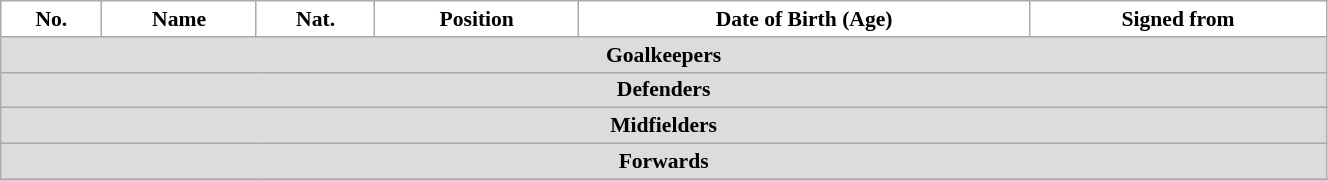<table class="wikitable" style="text-align:center; font-size:90%; width:70%">
<tr>
<th style="background:white; color:black; text-align:center;">No.</th>
<th style="background:white; color:black; text-align:center;">Name</th>
<th style="background:white; color:black; text-align:center;">Nat.</th>
<th style="background:white; color:black; text-align:center;">Position</th>
<th style="background:white; color:black; text-align:center;">Date of Birth (Age)</th>
<th style="background:white; color:black; text-align:center;">Signed from</th>
</tr>
<tr>
<th colspan=6 style="background:#DCDCDC; text-align:center;">Goalkeepers</th>
</tr>
<tr>
<th colspan=6 style="background:#DCDCDC; text-align:center;">Defenders</th>
</tr>
<tr>
<th colspan=6 style="background:#DCDCDC; text-align:center;">Midfielders</th>
</tr>
<tr>
<th colspan=6 style="background:#DCDCDC; text-align:center;">Forwards</th>
</tr>
<tr>
</tr>
</table>
